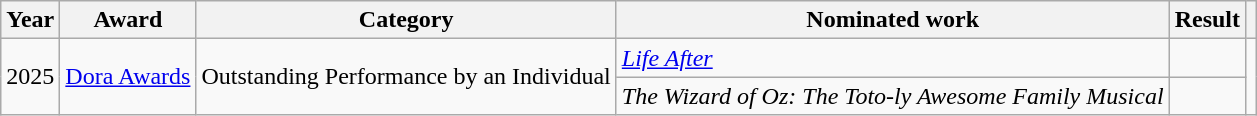<table class="wikitable"">
<tr>
<th>Year</th>
<th>Award</th>
<th>Category</th>
<th>Nominated work</th>
<th>Result</th>
<th></th>
</tr>
<tr>
<td rowspan="2">2025</td>
<td rowspan="2"><a href='#'>Dora Awards</a></td>
<td rowspan="2">Outstanding Performance by an Individual</td>
<td><em><a href='#'> Life After</a></em></td>
<td></td>
<td rowspan="2"></td>
</tr>
<tr>
<td><em>The Wizard of Oz: The Toto-ly Awesome Family Musical</em></td>
<td></td>
</tr>
</table>
